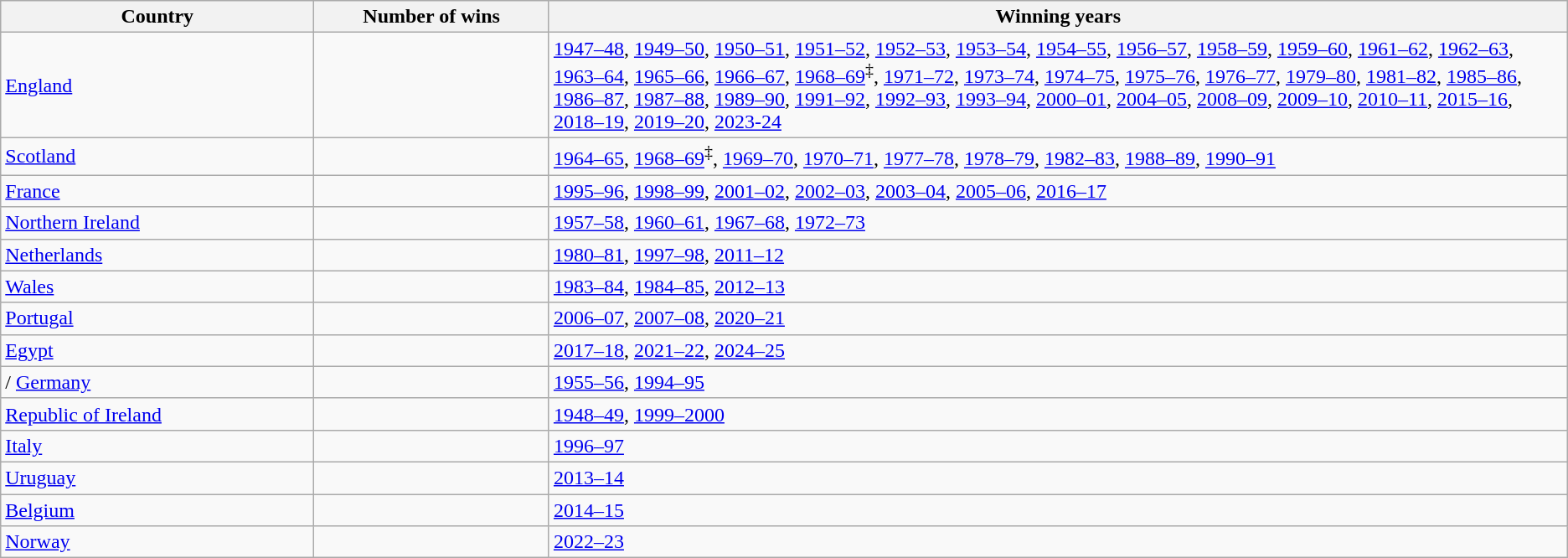<table class="wikitable">
<tr>
<th Width=20%>Country</th>
<th Width=15%>Number of wins</th>
<th Width=65%>Winning years</th>
</tr>
<tr>
<td> <a href='#'>England</a></td>
<td></td>
<td><a href='#'>1947–48</a>, <a href='#'>1949–50</a>, <a href='#'>1950–51</a>, <a href='#'>1951–52</a>, <a href='#'>1952–53</a>, <a href='#'>1953–54</a>, <a href='#'>1954–55</a>, <a href='#'>1956–57</a>, <a href='#'>1958–59</a>, <a href='#'>1959–60</a>, <a href='#'>1961–62</a>, <a href='#'>1962–63</a>, <a href='#'>1963–64</a>, <a href='#'>1965–66</a>, <a href='#'>1966–67</a>, <a href='#'>1968–69</a><sup>‡</sup>, <a href='#'>1971–72</a>, <a href='#'>1973–74</a>, <a href='#'>1974–75</a>, <a href='#'>1975–76</a>, <a href='#'>1976–77</a>, <a href='#'>1979–80</a>, <a href='#'>1981–82</a>, <a href='#'>1985–86</a>, <a href='#'>1986–87</a>, <a href='#'>1987–88</a>, <a href='#'>1989–90</a>, <a href='#'>1991–92</a>, <a href='#'>1992–93</a>, <a href='#'>1993–94</a>, <a href='#'>2000–01</a>, <a href='#'>2004–05</a>, <a href='#'>2008–09</a>, <a href='#'>2009–10</a>, <a href='#'>2010–11</a>, <a href='#'>2015–16</a>, <a href='#'>2018–19</a>, <a href='#'>2019–20</a>, <a href='#'>2023-24</a></td>
</tr>
<tr>
<td> <a href='#'>Scotland</a></td>
<td></td>
<td><a href='#'>1964–65</a>, <a href='#'>1968–69</a><sup>‡</sup>, <a href='#'>1969–70</a>, <a href='#'>1970–71</a>, <a href='#'>1977–78</a>, <a href='#'>1978–79</a>, <a href='#'>1982–83</a>, <a href='#'>1988–89</a>, <a href='#'>1990–91</a></td>
</tr>
<tr>
<td> <a href='#'>France</a></td>
<td></td>
<td><a href='#'>1995–96</a>, <a href='#'>1998–99</a>, <a href='#'>2001–02</a>, <a href='#'>2002–03</a>, <a href='#'>2003–04</a>, <a href='#'>2005–06</a>, <a href='#'>2016–17</a></td>
</tr>
<tr>
<td> <a href='#'>Northern Ireland</a></td>
<td></td>
<td><a href='#'>1957–58</a>, <a href='#'>1960–61</a>, <a href='#'>1967–68</a>, <a href='#'>1972–73</a></td>
</tr>
<tr>
<td> <a href='#'>Netherlands</a></td>
<td></td>
<td><a href='#'>1980–81</a>, <a href='#'>1997–98</a>, <a href='#'>2011–12</a></td>
</tr>
<tr>
<td> <a href='#'>Wales</a></td>
<td></td>
<td><a href='#'>1983–84</a>, <a href='#'>1984–85</a>, <a href='#'>2012–13</a></td>
</tr>
<tr>
<td> <a href='#'>Portugal</a></td>
<td></td>
<td><a href='#'>2006–07</a>, <a href='#'>2007–08</a>, <a href='#'>2020–21</a></td>
</tr>
<tr>
<td> <a href='#'>Egypt</a></td>
<td></td>
<td><a href='#'>2017–18</a>, <a href='#'>2021–22</a>, <a href='#'>2024–25</a></td>
</tr>
<tr>
<td> /  <a href='#'>Germany</a></td>
<td></td>
<td><a href='#'>1955–56</a>, <a href='#'>1994–95</a></td>
</tr>
<tr>
<td> <a href='#'>Republic of Ireland</a></td>
<td></td>
<td><a href='#'>1948–49</a>, <a href='#'>1999–2000</a></td>
</tr>
<tr>
<td> <a href='#'>Italy</a></td>
<td></td>
<td><a href='#'>1996–97</a></td>
</tr>
<tr>
<td> <a href='#'>Uruguay</a></td>
<td></td>
<td><a href='#'>2013–14</a></td>
</tr>
<tr>
<td> <a href='#'>Belgium</a></td>
<td></td>
<td><a href='#'>2014–15</a></td>
</tr>
<tr>
<td> <a href='#'>Norway</a></td>
<td></td>
<td><a href='#'>2022–23</a></td>
</tr>
</table>
